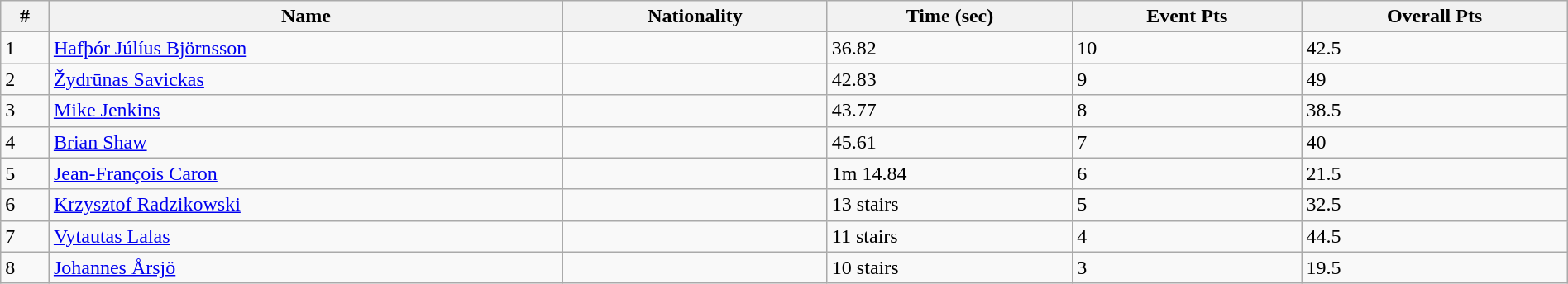<table class="wikitable sortable" style="display: inline-table; width: 100%;">
<tr>
<th>#</th>
<th>Name</th>
<th>Nationality</th>
<th>Time (sec)</th>
<th>Event Pts</th>
<th>Overall Pts</th>
</tr>
<tr>
<td>1</td>
<td><a href='#'>Hafþór Júlíus Björnsson</a></td>
<td></td>
<td>36.82</td>
<td>10</td>
<td>42.5</td>
</tr>
<tr>
<td>2</td>
<td><a href='#'>Žydrūnas Savickas</a></td>
<td></td>
<td>42.83</td>
<td>9</td>
<td>49</td>
</tr>
<tr>
<td>3</td>
<td><a href='#'>Mike Jenkins</a></td>
<td></td>
<td>43.77</td>
<td>8</td>
<td>38.5</td>
</tr>
<tr>
<td>4</td>
<td><a href='#'>Brian Shaw</a></td>
<td></td>
<td>45.61</td>
<td>7</td>
<td>40</td>
</tr>
<tr>
<td>5</td>
<td><a href='#'>Jean-François Caron</a></td>
<td></td>
<td>1m 14.84</td>
<td>6</td>
<td>21.5</td>
</tr>
<tr>
<td>6</td>
<td><a href='#'>Krzysztof Radzikowski</a></td>
<td></td>
<td>13 stairs</td>
<td>5</td>
<td>32.5</td>
</tr>
<tr>
<td>7</td>
<td><a href='#'>Vytautas Lalas</a></td>
<td></td>
<td>11 stairs</td>
<td>4</td>
<td>44.5</td>
</tr>
<tr>
<td>8</td>
<td><a href='#'>Johannes Årsjö</a></td>
<td></td>
<td>10 stairs</td>
<td>3</td>
<td>19.5</td>
</tr>
</table>
